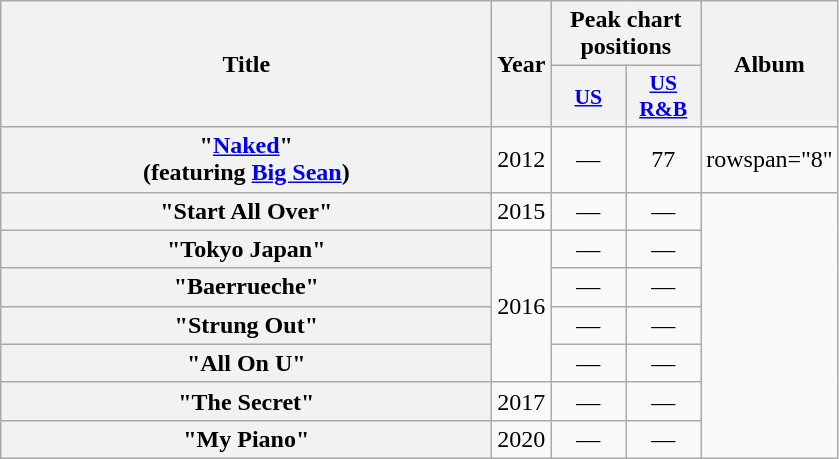<table class="wikitable plainrowheaders" style="text-align:center;">
<tr>
<th scope="col" rowspan="2" style="width:20em;">Title</th>
<th scope="col" rowspan="2">Year</th>
<th scope="col" colspan="2">Peak chart positions</th>
<th scope="col" rowspan="2">Album</th>
</tr>
<tr>
<th style="width:3em; font-size:90%"><a href='#'>US</a></th>
<th style="width:3em; font-size:90%"><a href='#'>US<br>R&B</a></th>
</tr>
<tr>
<th scope="row">"<a href='#'>Naked</a>"<br><span>(featuring <a href='#'>Big Sean</a>)</span></th>
<td>2012</td>
<td>—</td>
<td>77</td>
<td>rowspan="8" </td>
</tr>
<tr>
<th scope="row">"Start All Over"</th>
<td>2015</td>
<td>—</td>
<td>—</td>
</tr>
<tr>
<th scope="row">"Tokyo Japan"</th>
<td rowspan="4">2016</td>
<td>—</td>
<td>—</td>
</tr>
<tr>
<th scope="row">"Baerrueche"</th>
<td>—</td>
<td>—</td>
</tr>
<tr>
<th scope="row">"Strung Out"</th>
<td>—</td>
<td>—</td>
</tr>
<tr>
<th scope="row">"All On U"</th>
<td>—</td>
<td>—</td>
</tr>
<tr>
<th scope="row">"The Secret"</th>
<td>2017</td>
<td>—</td>
<td>—</td>
</tr>
<tr>
<th scope="row">"My Piano"</th>
<td>2020</td>
<td>—</td>
<td>—</td>
</tr>
</table>
